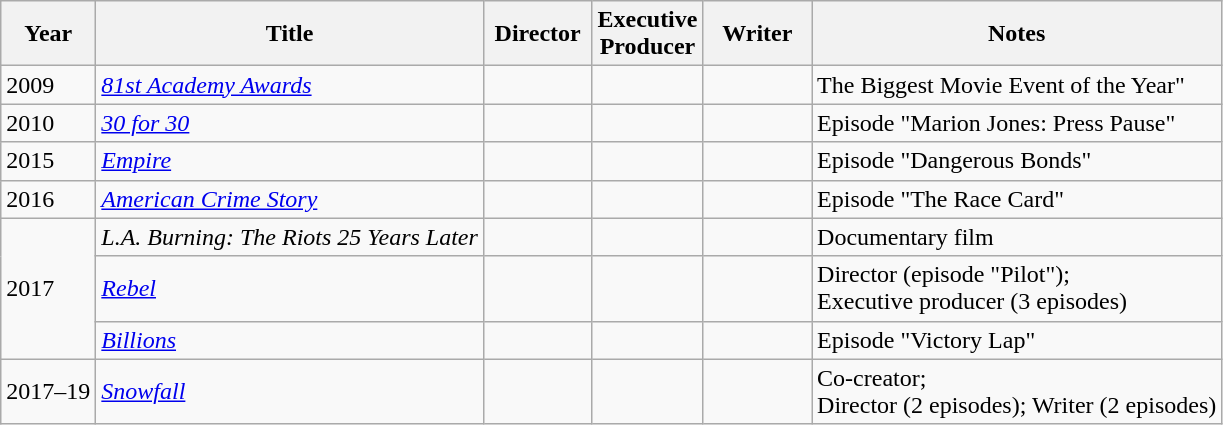<table class="wikitable">
<tr>
<th>Year</th>
<th>Title</th>
<th width="65">Director</th>
<th width="65">Executive<br>Producer</th>
<th width="65">Writer</th>
<th>Notes</th>
</tr>
<tr>
<td>2009</td>
<td><em><a href='#'>81st Academy Awards</a></em></td>
<td></td>
<td></td>
<td></td>
<td>The Biggest Movie Event of the Year"</td>
</tr>
<tr>
<td>2010</td>
<td><em><a href='#'>30 for 30</a></em></td>
<td></td>
<td></td>
<td></td>
<td>Episode "Marion Jones: Press Pause"</td>
</tr>
<tr>
<td>2015</td>
<td><em><a href='#'>Empire</a></em></td>
<td></td>
<td></td>
<td></td>
<td>Episode "Dangerous Bonds"</td>
</tr>
<tr>
<td>2016</td>
<td><em><a href='#'>American Crime Story</a></em></td>
<td></td>
<td></td>
<td></td>
<td>Episode "The Race Card"</td>
</tr>
<tr>
<td rowspan="3">2017</td>
<td><em>L.A. Burning: The Riots 25 Years Later</em></td>
<td></td>
<td></td>
<td></td>
<td>Documentary film</td>
</tr>
<tr>
<td><em><a href='#'>Rebel</a></em></td>
<td></td>
<td></td>
<td></td>
<td>Director (episode "Pilot");<br>Executive producer (3 episodes)</td>
</tr>
<tr>
<td><em><a href='#'>Billions</a></em></td>
<td></td>
<td></td>
<td></td>
<td>Episode "Victory Lap"</td>
</tr>
<tr>
<td>2017–19</td>
<td><em><a href='#'>Snowfall</a></em></td>
<td></td>
<td></td>
<td></td>
<td>Co-creator;<br>Director (2 episodes); Writer (2 episodes)</td>
</tr>
</table>
